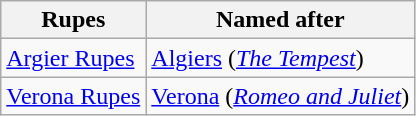<table class="wikitable">
<tr>
<th>Rupes</th>
<th>Named after</th>
</tr>
<tr>
<td><a href='#'>Argier Rupes</a></td>
<td><a href='#'>Algiers</a> (<em><a href='#'>The Tempest</a></em>)</td>
</tr>
<tr>
<td><a href='#'>Verona Rupes</a></td>
<td><a href='#'>Verona</a> (<em><a href='#'>Romeo and Juliet</a></em>)</td>
</tr>
</table>
